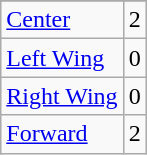<table class="wikitable sortable">
<tr>
</tr>
<tr>
<td><a href='#'>Center</a></td>
<td align=center>2</td>
</tr>
<tr>
<td><a href='#'>Left Wing</a></td>
<td align=center>0</td>
</tr>
<tr>
<td><a href='#'>Right Wing</a></td>
<td align=center>0</td>
</tr>
<tr>
<td><a href='#'>Forward</a></td>
<td align=center>2</td>
</tr>
</table>
